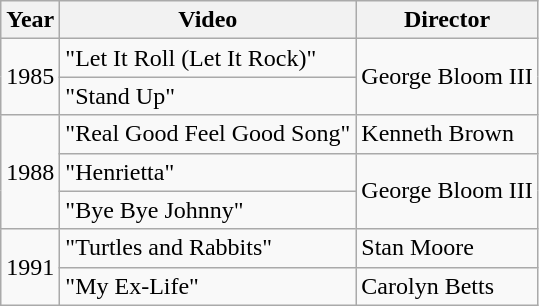<table class="wikitable">
<tr>
<th>Year</th>
<th>Video</th>
<th>Director</th>
</tr>
<tr>
<td rowspan="2">1985</td>
<td>"Let It Roll (Let It Rock)"</td>
<td rowspan="2">George Bloom III</td>
</tr>
<tr>
<td>"Stand Up"</td>
</tr>
<tr>
<td rowspan="3">1988</td>
<td>"Real Good Feel Good Song"</td>
<td>Kenneth Brown</td>
</tr>
<tr>
<td>"Henrietta"</td>
<td rowspan="2">George Bloom III</td>
</tr>
<tr>
<td>"Bye Bye Johnny"</td>
</tr>
<tr>
<td rowspan="2">1991</td>
<td>"Turtles and Rabbits"</td>
<td>Stan Moore</td>
</tr>
<tr>
<td>"My Ex-Life"</td>
<td>Carolyn Betts</td>
</tr>
</table>
